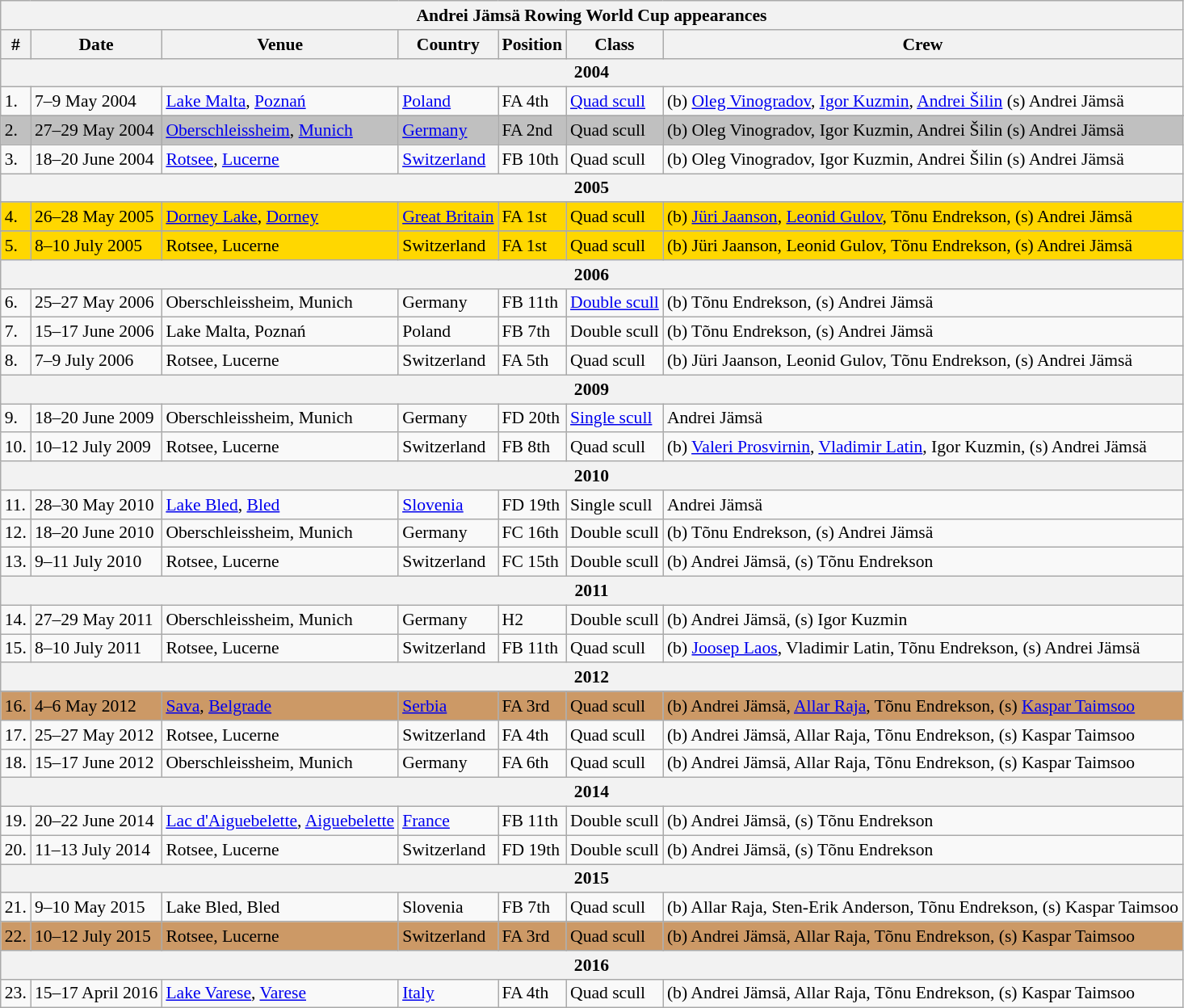<table class="wikitable collapsible collapsed" style="font-size:90%">
<tr>
<th colspan="7"><strong>Andrei Jämsä Rowing World Cup appearances</strong></th>
</tr>
<tr>
<th>#</th>
<th>Date</th>
<th>Venue</th>
<th>Country</th>
<th>Position</th>
<th>Class</th>
<th>Crew</th>
</tr>
<tr>
<th colspan="7"><strong>2004</strong></th>
</tr>
<tr>
<td>1.</td>
<td>7–9 May 2004</td>
<td><a href='#'>Lake Malta</a>, <a href='#'>Poznań</a></td>
<td> <a href='#'>Poland</a></td>
<td>FA 4th</td>
<td><a href='#'>Quad scull</a></td>
<td>(b) <a href='#'>Oleg Vinogradov</a>, <a href='#'>Igor Kuzmin</a>, <a href='#'>Andrei Šilin</a> (s) Andrei Jämsä</td>
</tr>
<tr>
</tr>
<tr style="background-color:silver">
<td>2.</td>
<td>27–29 May 2004</td>
<td><a href='#'>Oberschleissheim</a>, <a href='#'>Munich</a></td>
<td> <a href='#'>Germany</a></td>
<td>FA 2nd </td>
<td>Quad scull</td>
<td>(b) Oleg Vinogradov, Igor Kuzmin, Andrei Šilin (s) Andrei Jämsä</td>
</tr>
<tr>
<td>3.</td>
<td>18–20 June 2004</td>
<td><a href='#'>Rotsee</a>, <a href='#'>Lucerne</a></td>
<td> <a href='#'>Switzerland</a></td>
<td>FB 10th</td>
<td>Quad scull</td>
<td>(b) Oleg Vinogradov, Igor Kuzmin, Andrei Šilin (s) Andrei Jämsä</td>
</tr>
<tr>
<th colspan="7"><strong>2005</strong></th>
</tr>
<tr>
</tr>
<tr style="background-color:gold">
<td>4.</td>
<td>26–28 May 2005</td>
<td><a href='#'>Dorney Lake</a>, <a href='#'>Dorney</a></td>
<td> <a href='#'>Great Britain</a></td>
<td>FA 1st </td>
<td>Quad scull</td>
<td>(b) <a href='#'>Jüri Jaanson</a>, <a href='#'>Leonid Gulov</a>, Tõnu Endrekson, (s) Andrei Jämsä</td>
</tr>
<tr>
</tr>
<tr style="background-color:gold">
<td>5.</td>
<td>8–10 July 2005</td>
<td>Rotsee, Lucerne</td>
<td> Switzerland</td>
<td>FA 1st </td>
<td>Quad scull</td>
<td>(b) Jüri Jaanson, Leonid Gulov, Tõnu Endrekson, (s) Andrei Jämsä</td>
</tr>
<tr>
<th colspan="7"><strong>2006</strong></th>
</tr>
<tr>
<td>6.</td>
<td>25–27 May 2006</td>
<td>Oberschleissheim, Munich</td>
<td> Germany</td>
<td>FB 11th</td>
<td><a href='#'>Double scull</a></td>
<td>(b) Tõnu Endrekson, (s) Andrei Jämsä</td>
</tr>
<tr>
<td>7.</td>
<td>15–17 June 2006</td>
<td>Lake Malta, Poznań</td>
<td> Poland</td>
<td>FB 7th</td>
<td>Double scull</td>
<td>(b) Tõnu Endrekson, (s) Andrei Jämsä</td>
</tr>
<tr>
<td>8.</td>
<td>7–9 July 2006</td>
<td>Rotsee, Lucerne</td>
<td> Switzerland</td>
<td>FA 5th</td>
<td>Quad scull</td>
<td>(b) Jüri Jaanson, Leonid Gulov, Tõnu Endrekson, (s) Andrei Jämsä</td>
</tr>
<tr>
<th colspan="7"><strong>2009</strong></th>
</tr>
<tr>
<td>9.</td>
<td>18–20 June 2009</td>
<td>Oberschleissheim, Munich</td>
<td> Germany</td>
<td>FD 20th</td>
<td><a href='#'>Single scull</a></td>
<td>Andrei Jämsä</td>
</tr>
<tr>
<td>10.</td>
<td>10–12 July 2009</td>
<td>Rotsee, Lucerne</td>
<td> Switzerland</td>
<td>FB 8th</td>
<td>Quad scull</td>
<td>(b) <a href='#'>Valeri Prosvirnin</a>, <a href='#'>Vladimir Latin</a>, Igor Kuzmin, (s) Andrei Jämsä</td>
</tr>
<tr>
<th colspan="7"><strong>2010</strong></th>
</tr>
<tr>
<td>11.</td>
<td>28–30 May 2010</td>
<td><a href='#'>Lake Bled</a>, <a href='#'>Bled</a></td>
<td> <a href='#'>Slovenia</a></td>
<td>FD 19th</td>
<td>Single scull</td>
<td>Andrei Jämsä</td>
</tr>
<tr>
<td>12.</td>
<td>18–20 June 2010</td>
<td>Oberschleissheim, Munich</td>
<td> Germany</td>
<td>FC 16th</td>
<td>Double scull</td>
<td>(b) Tõnu Endrekson, (s) Andrei Jämsä</td>
</tr>
<tr>
<td>13.</td>
<td>9–11 July 2010</td>
<td>Rotsee, Lucerne</td>
<td> Switzerland</td>
<td>FC 15th</td>
<td>Double scull</td>
<td>(b) Andrei Jämsä, (s) Tõnu Endrekson</td>
</tr>
<tr>
<th colspan="7"><strong>2011</strong></th>
</tr>
<tr>
<td>14.</td>
<td>27–29 May 2011</td>
<td>Oberschleissheim, Munich</td>
<td> Germany</td>
<td>H2</td>
<td>Double scull</td>
<td>(b) Andrei Jämsä, (s) Igor Kuzmin</td>
</tr>
<tr>
<td>15.</td>
<td>8–10 July 2011</td>
<td>Rotsee, Lucerne</td>
<td> Switzerland</td>
<td>FB 11th</td>
<td>Quad scull</td>
<td>(b) <a href='#'>Joosep Laos</a>, Vladimir Latin, Tõnu Endrekson, (s) Andrei Jämsä</td>
</tr>
<tr>
<th colspan="7"><strong>2012</strong></th>
</tr>
<tr>
</tr>
<tr style="background-color:#CC9966">
<td>16.</td>
<td>4–6 May 2012</td>
<td><a href='#'>Sava</a>, <a href='#'>Belgrade</a></td>
<td> <a href='#'>Serbia</a></td>
<td>FA 3rd </td>
<td>Quad scull</td>
<td>(b) Andrei Jämsä, <a href='#'>Allar Raja</a>, Tõnu Endrekson, (s) <a href='#'>Kaspar Taimsoo</a></td>
</tr>
<tr>
<td>17.</td>
<td>25–27 May 2012</td>
<td>Rotsee, Lucerne</td>
<td> Switzerland</td>
<td>FA 4th</td>
<td>Quad scull</td>
<td>(b) Andrei Jämsä, Allar Raja, Tõnu Endrekson, (s) Kaspar Taimsoo</td>
</tr>
<tr>
<td>18.</td>
<td>15–17 June 2012</td>
<td>Oberschleissheim, Munich</td>
<td> Germany</td>
<td>FA 6th</td>
<td>Quad scull</td>
<td>(b) Andrei Jämsä, Allar Raja, Tõnu Endrekson, (s) Kaspar Taimsoo</td>
</tr>
<tr>
<th colspan="7"><strong>2014</strong></th>
</tr>
<tr>
<td>19.</td>
<td>20–22 June 2014</td>
<td><a href='#'>Lac d'Aiguebelette</a>, <a href='#'>Aiguebelette</a></td>
<td> <a href='#'>France</a></td>
<td>FB 11th</td>
<td>Double scull</td>
<td>(b) Andrei Jämsä, (s) Tõnu Endrekson</td>
</tr>
<tr>
<td>20.</td>
<td>11–13 July 2014</td>
<td>Rotsee, Lucerne</td>
<td> Switzerland</td>
<td>FD 19th</td>
<td>Double scull</td>
<td>(b) Andrei Jämsä, (s) Tõnu Endrekson</td>
</tr>
<tr>
<th colspan="7"><strong>2015</strong></th>
</tr>
<tr>
<td>21.</td>
<td>9–10 May 2015</td>
<td>Lake Bled, Bled</td>
<td> Slovenia</td>
<td>FB 7th</td>
<td>Quad scull</td>
<td>(b) Allar Raja, Sten-Erik Anderson, Tõnu Endrekson, (s) Kaspar Taimsoo</td>
</tr>
<tr style="background-color:#CC9966">
<td>22.</td>
<td>10–12 July 2015</td>
<td>Rotsee, Lucerne</td>
<td> Switzerland</td>
<td>FA 3rd </td>
<td>Quad scull</td>
<td>(b) Andrei Jämsä, Allar Raja, Tõnu Endrekson, (s) Kaspar Taimsoo</td>
</tr>
<tr>
<th colspan="7"><strong>2016</strong></th>
</tr>
<tr>
<td>23.</td>
<td>15–17 April 2016</td>
<td><a href='#'>Lake Varese</a>, <a href='#'>Varese</a></td>
<td> <a href='#'>Italy</a></td>
<td>FA 4th</td>
<td>Quad scull</td>
<td>(b) Andrei Jämsä, Allar Raja, Tõnu Endrekson, (s) Kaspar Taimsoo</td>
</tr>
</table>
